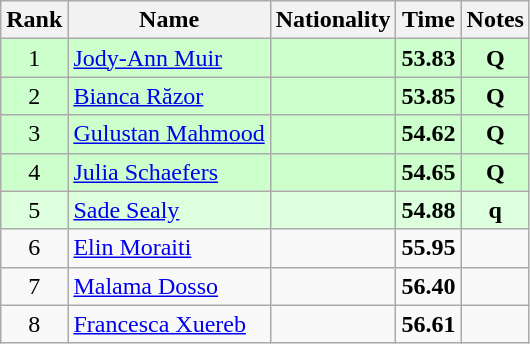<table class="wikitable sortable" style="text-align:center">
<tr>
<th>Rank</th>
<th>Name</th>
<th>Nationality</th>
<th>Time</th>
<th>Notes</th>
</tr>
<tr bgcolor=ccffcc>
<td>1</td>
<td align=left><a href='#'>Jody-Ann Muir</a></td>
<td align=left></td>
<td><strong>53.83</strong></td>
<td><strong>Q</strong></td>
</tr>
<tr bgcolor=ccffcc>
<td>2</td>
<td align=left><a href='#'>Bianca Răzor</a></td>
<td align=left></td>
<td><strong>53.85</strong></td>
<td><strong>Q</strong></td>
</tr>
<tr bgcolor=ccffcc>
<td>3</td>
<td align=left><a href='#'>Gulustan Mahmood</a></td>
<td align=left></td>
<td><strong>54.62</strong></td>
<td><strong>Q</strong></td>
</tr>
<tr bgcolor=ccffcc>
<td>4</td>
<td align=left><a href='#'>Julia Schaefers</a></td>
<td align=left></td>
<td><strong>54.65</strong></td>
<td><strong>Q</strong></td>
</tr>
<tr bgcolor=ddffdd>
<td>5</td>
<td align=left><a href='#'>Sade Sealy</a></td>
<td align=left></td>
<td><strong>54.88</strong></td>
<td><strong>q</strong></td>
</tr>
<tr>
<td>6</td>
<td align=left><a href='#'>Elin Moraiti</a></td>
<td align=left></td>
<td><strong>55.95</strong></td>
<td></td>
</tr>
<tr>
<td>7</td>
<td align=left><a href='#'>Malama Dosso</a></td>
<td align=left></td>
<td><strong>56.40</strong></td>
<td></td>
</tr>
<tr>
<td>8</td>
<td align=left><a href='#'>Francesca Xuereb</a></td>
<td align=left></td>
<td><strong>56.61</strong></td>
<td></td>
</tr>
</table>
